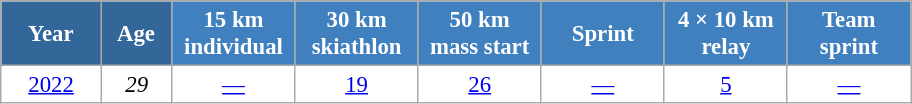<table class="wikitable" style="font-size:95%; text-align:center; border:grey solid 1px; border-collapse:collapse; background:#ffffff;">
<tr>
<th style="background-color:#369; color:white; width:60px;"> Year </th>
<th style="background-color:#369; color:white; width:40px;"> Age </th>
<th style="background-color:#4180be; color:white; width:75px;"> 15 km <br> individual </th>
<th style="background-color:#4180be; color:white; width:75px;"> 30 km <br> skiathlon </th>
<th style="background-color:#4180be; color:white; width:75px;"> 50 km <br> mass start </th>
<th style="background-color:#4180be; color:white; width:75px;"> Sprint </th>
<th style="background-color:#4180be; color:white; width:75px;"> 4 × 10 km <br> relay </th>
<th style="background-color:#4180be; color:white; width:75px;"> Team <br> sprint </th>
</tr>
<tr>
<td><a href='#'>2022</a></td>
<td><em>29</em></td>
<td><a href='#'>—</a></td>
<td><a href='#'>19</a></td>
<td><a href='#'>26</a></td>
<td><a href='#'>—</a></td>
<td><a href='#'>5</a></td>
<td><a href='#'>—</a></td>
</tr>
</table>
